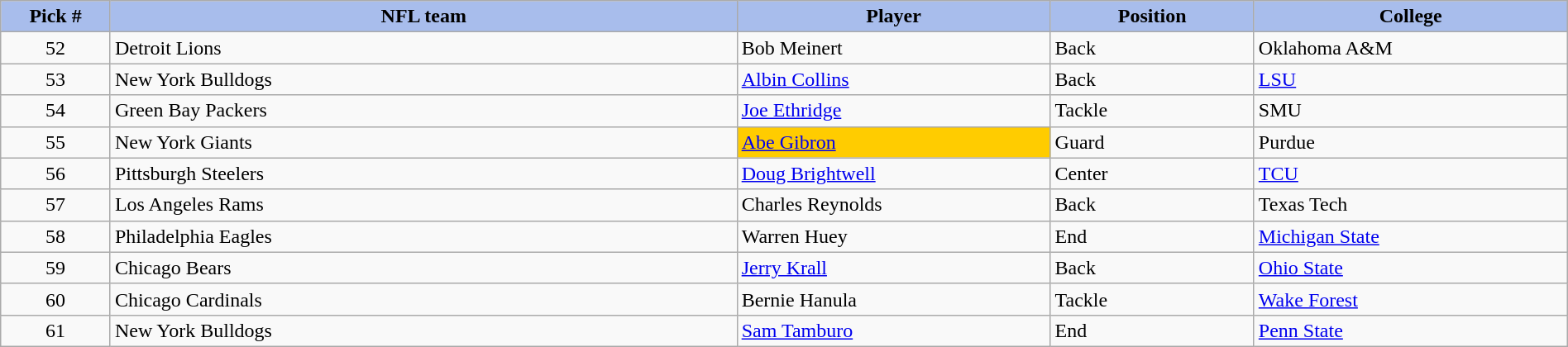<table class="wikitable sortable sortable" style="width: 100%">
<tr>
<th style="background:#A8BDEC;" width=7%>Pick #</th>
<th width=40% style="background:#A8BDEC;">NFL team</th>
<th width=20% style="background:#A8BDEC;">Player</th>
<th width=13% style="background:#A8BDEC;">Position</th>
<th style="background:#A8BDEC;">College</th>
</tr>
<tr>
<td align=center>52</td>
<td>Detroit Lions</td>
<td>Bob Meinert</td>
<td>Back</td>
<td>Oklahoma A&M</td>
</tr>
<tr>
<td align=center>53</td>
<td>New York Bulldogs</td>
<td><a href='#'>Albin Collins</a></td>
<td>Back</td>
<td><a href='#'>LSU</a></td>
</tr>
<tr>
<td align=center>54</td>
<td>Green Bay Packers</td>
<td><a href='#'>Joe Ethridge</a></td>
<td>Tackle</td>
<td>SMU</td>
</tr>
<tr>
<td align=center>55</td>
<td>New York Giants</td>
<td bgcolor="#ffcc00"><a href='#'>Abe Gibron</a></td>
<td>Guard</td>
<td>Purdue</td>
</tr>
<tr>
<td align=center>56</td>
<td>Pittsburgh Steelers</td>
<td><a href='#'>Doug Brightwell</a></td>
<td>Center</td>
<td><a href='#'>TCU</a></td>
</tr>
<tr>
<td align=center>57</td>
<td>Los Angeles Rams</td>
<td>Charles Reynolds</td>
<td>Back</td>
<td>Texas Tech</td>
</tr>
<tr>
<td align=center>58</td>
<td>Philadelphia Eagles</td>
<td>Warren Huey</td>
<td>End</td>
<td><a href='#'>Michigan State</a></td>
</tr>
<tr>
<td align=center>59</td>
<td>Chicago Bears</td>
<td><a href='#'>Jerry Krall</a></td>
<td>Back</td>
<td><a href='#'>Ohio State</a></td>
</tr>
<tr>
<td align=center>60</td>
<td>Chicago Cardinals</td>
<td>Bernie Hanula</td>
<td>Tackle</td>
<td><a href='#'>Wake Forest</a></td>
</tr>
<tr>
<td align=center>61</td>
<td>New York Bulldogs</td>
<td><a href='#'>Sam Tamburo</a></td>
<td>End</td>
<td><a href='#'>Penn State</a></td>
</tr>
</table>
